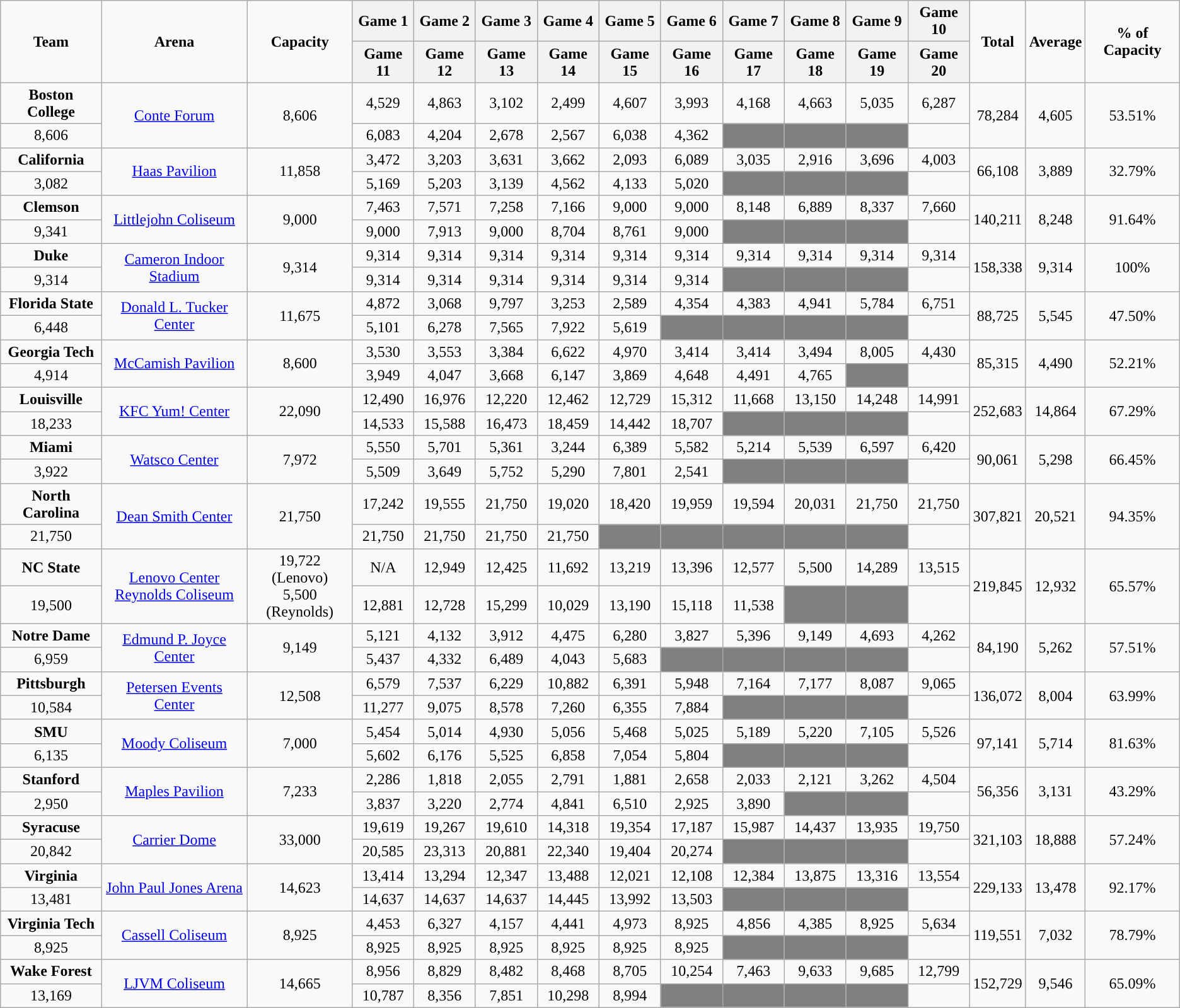<table class="wikitable sortable" style="text-align:center;">
<tr>
<td rowspan=2><strong>Team</strong></td>
<td rowspan=2><strong>Arena</strong></td>
<td rowspan=2><strong>Capacity</strong></td>
<th>Game 1</th>
<th>Game 2</th>
<th>Game 3</th>
<th>Game 4</th>
<th>Game 5</th>
<th>Game 6</th>
<th>Game 7</th>
<th>Game 8</th>
<th>Game 9</th>
<th>Game 10</th>
<td rowspan=2><strong>Total</strong></td>
<td rowspan=2><strong>Average</strong></td>
<td rowspan=2><strong>% of Capacity</strong></td>
</tr>
<tr>
<th>Game 11</th>
<th>Game 12</th>
<th>Game 13</th>
<th>Game 14</th>
<th>Game 15</th>
<th>Game 16</th>
<th>Game 17</th>
<th>Game 18</th>
<th>Game 19</th>
<th>Game 20</th>
</tr>
<tr>
<td><strong>Boston College</strong></td>
<td rowspan=2><a href='#'>Conte Forum</a></td>
<td rowspan=2>8,606</td>
<td>4,529</td>
<td>4,863</td>
<td>3,102</td>
<td>2,499</td>
<td>4,607</td>
<td>3,993</td>
<td>4,168</td>
<td>4,663</td>
<td>5,035</td>
<td>6,287</td>
<td rowspan=2>78,284</td>
<td rowspan=2>4,605</td>
<td rowspan=2>53.51%</td>
</tr>
<tr>
<td>8,606</td>
<td>6,083</td>
<td>4,204</td>
<td>2,678</td>
<td>2,567</td>
<td>6,038</td>
<td>4,362</td>
<td style="background:#808080;"></td>
<td style="background:#808080;"></td>
<td style="background:#808080;"></td>
</tr>
<tr>
<td><strong>California</strong></td>
<td rowspan=2><a href='#'>Haas Pavilion</a></td>
<td rowspan=2>11,858</td>
<td>3,472</td>
<td>3,203</td>
<td>3,631</td>
<td>3,662</td>
<td>2,093</td>
<td>6,089</td>
<td>3,035</td>
<td>2,916</td>
<td>3,696</td>
<td>4,003</td>
<td rowspan=2>66,108</td>
<td rowspan=2>3,889</td>
<td rowspan=2>32.79%</td>
</tr>
<tr>
<td>3,082</td>
<td>5,169</td>
<td>5,203</td>
<td>3,139</td>
<td>4,562</td>
<td>4,133</td>
<td>5,020</td>
<td style="background:#808080;"></td>
<td style="background:#808080;"></td>
<td style="background:#808080;"></td>
</tr>
<tr>
<td><strong>Clemson</strong></td>
<td rowspan=2><a href='#'>Littlejohn Coliseum</a></td>
<td rowspan=2>9,000</td>
<td>7,463</td>
<td>7,571</td>
<td>7,258</td>
<td>7,166</td>
<td>9,000</td>
<td>9,000</td>
<td>8,148</td>
<td>6,889</td>
<td>8,337</td>
<td>7,660</td>
<td rowspan=2>140,211</td>
<td rowspan=2>8,248</td>
<td rowspan=2>91.64%</td>
</tr>
<tr>
<td>9,341</td>
<td>9,000</td>
<td>7,913</td>
<td>9,000</td>
<td>8,704</td>
<td>8,761</td>
<td>9,000</td>
<td style="background:#808080;"></td>
<td style="background:#808080;"></td>
<td style="background:#808080;"></td>
</tr>
<tr>
<td><strong>Duke</strong></td>
<td rowspan=2><a href='#'>Cameron Indoor Stadium</a></td>
<td rowspan=2>9,314</td>
<td>9,314</td>
<td>9,314</td>
<td>9,314</td>
<td>9,314</td>
<td>9,314</td>
<td>9,314</td>
<td>9,314</td>
<td>9,314</td>
<td>9,314</td>
<td>9,314</td>
<td rowspan=2>158,338</td>
<td rowspan=2>9,314</td>
<td rowspan=2>100%</td>
</tr>
<tr>
<td>9,314</td>
<td>9,314</td>
<td>9,314</td>
<td>9,314</td>
<td>9,314</td>
<td>9,314</td>
<td>9,314</td>
<td style="background:#808080;"></td>
<td style="background:#808080;"></td>
<td style="background:#808080;"></td>
</tr>
<tr>
<td><strong>Florida State</strong></td>
<td rowspan=2><a href='#'>Donald L. Tucker Center</a></td>
<td rowspan=2>11,675</td>
<td>4,872</td>
<td>3,068</td>
<td>9,797</td>
<td>3,253</td>
<td>2,589</td>
<td>4,354</td>
<td>4,383</td>
<td>4,941</td>
<td>5,784</td>
<td>6,751</td>
<td rowspan=2>88,725</td>
<td rowspan=2>5,545</td>
<td rowspan=2>47.50%</td>
</tr>
<tr>
<td>6,448</td>
<td>5,101</td>
<td>6,278</td>
<td>7,565</td>
<td>7,922</td>
<td>5,619</td>
<td style="background:#808080;"></td>
<td style="background:#808080;"></td>
<td style="background:#808080;"></td>
<td style="background:#808080;"></td>
</tr>
<tr>
<td><strong>Georgia Tech</strong></td>
<td rowspan=2><a href='#'>McCamish Pavilion</a></td>
<td rowspan=2>8,600</td>
<td>3,530</td>
<td>3,553</td>
<td>3,384</td>
<td>6,622</td>
<td>4,970</td>
<td>3,414</td>
<td>3,414</td>
<td>3,494</td>
<td>8,005</td>
<td>4,430</td>
<td rowspan=2>85,315</td>
<td rowspan=2>4,490</td>
<td rowspan=2>52.21%</td>
</tr>
<tr>
<td>4,914</td>
<td>3,949</td>
<td>4,047</td>
<td>3,668</td>
<td>6,147</td>
<td>3,869</td>
<td>4,648</td>
<td>4,491</td>
<td>4,765</td>
<td style="background:#808080;"></td>
</tr>
<tr>
<td><strong>Louisville</strong></td>
<td rowspan=2><a href='#'>KFC Yum! Center</a></td>
<td rowspan=2>22,090</td>
<td>12,490</td>
<td>16,976</td>
<td>12,220</td>
<td>12,462</td>
<td>12,729</td>
<td>15,312</td>
<td>11,668</td>
<td>13,150</td>
<td>14,248</td>
<td>14,991</td>
<td rowspan=2>252,683</td>
<td rowspan=2>14,864</td>
<td rowspan=2>67.29%</td>
</tr>
<tr>
<td>18,233</td>
<td>14,533</td>
<td>15,588</td>
<td>16,473</td>
<td>18,459</td>
<td>14,442</td>
<td>18,707</td>
<td style="background:#808080;"></td>
<td style="background:#808080;"></td>
<td style="background:#808080;"></td>
</tr>
<tr>
<td><strong>Miami</strong></td>
<td rowspan=2><a href='#'>Watsco Center</a></td>
<td rowspan=2>7,972</td>
<td>5,550</td>
<td>5,701</td>
<td>5,361</td>
<td>3,244</td>
<td>6,389</td>
<td>5,582</td>
<td>5,214</td>
<td>5,539</td>
<td>6,597</td>
<td>6,420</td>
<td rowspan=2>90,061</td>
<td rowspan=2>5,298</td>
<td rowspan=2>66.45%</td>
</tr>
<tr>
<td>3,922</td>
<td>5,509</td>
<td>3,649</td>
<td>5,752</td>
<td>5,290</td>
<td>7,801</td>
<td>2,541</td>
<td style="background:#808080;"></td>
<td style="background:#808080;"></td>
<td style="background:#808080;"></td>
</tr>
<tr>
<td><strong>North Carolina</strong></td>
<td rowspan=2><a href='#'>Dean Smith Center</a></td>
<td rowspan=2>21,750</td>
<td>17,242</td>
<td>19,555</td>
<td>21,750</td>
<td>19,020</td>
<td>18,420</td>
<td>19,959</td>
<td>19,594</td>
<td>20,031</td>
<td>21,750</td>
<td>21,750</td>
<td rowspan=2>307,821</td>
<td rowspan=2>20,521</td>
<td rowspan=2>94.35%</td>
</tr>
<tr>
<td>21,750</td>
<td>21,750</td>
<td>21,750</td>
<td>21,750</td>
<td>21,750</td>
<td style="background:#808080;"></td>
<td style="background:#808080;"></td>
<td style="background:#808080;"></td>
<td style="background:#808080;"></td>
<td style="background:#808080;"></td>
</tr>
<tr>
<td><strong>NC State</strong></td>
<td rowspan=2><a href='#'>Lenovo Center</a><br><a href='#'>Reynolds Coliseum</a></td>
<td rowspan=2>19,722 (Lenovo)<br>5,500 (Reynolds)</td>
<td>N/A</td>
<td>12,949</td>
<td>12,425</td>
<td>11,692</td>
<td>13,219</td>
<td>13,396</td>
<td>12,577</td>
<td>5,500</td>
<td>14,289</td>
<td>13,515</td>
<td rowspan=2>219,845</td>
<td rowspan=2>12,932</td>
<td rowspan=2>65.57%</td>
</tr>
<tr>
<td>19,500</td>
<td>12,881</td>
<td>12,728</td>
<td>15,299</td>
<td>10,029</td>
<td>13,190</td>
<td>15,118</td>
<td>11,538</td>
<td style="background:#808080;"></td>
<td style="background:#808080;"></td>
</tr>
<tr>
<td><strong>Notre Dame</strong></td>
<td rowspan=2><a href='#'>Edmund P. Joyce Center</a></td>
<td rowspan=2>9,149</td>
<td>5,121</td>
<td>4,132</td>
<td>3,912</td>
<td>4,475</td>
<td>6,280</td>
<td>3,827</td>
<td>5,396</td>
<td>9,149</td>
<td>4,693</td>
<td>4,262</td>
<td rowspan=2>84,190</td>
<td rowspan=2>5,262</td>
<td rowspan=2>57.51%</td>
</tr>
<tr>
<td>6,959</td>
<td>5,437</td>
<td>4,332</td>
<td>6,489</td>
<td>4,043</td>
<td>5,683</td>
<td style="background:#808080;"></td>
<td style="background:#808080;"></td>
<td style="background:#808080;"></td>
<td style="background:#808080;"></td>
</tr>
<tr>
<td><strong>Pittsburgh</strong></td>
<td rowspan=2><a href='#'>Petersen Events Center</a></td>
<td rowspan=2>12,508</td>
<td>6,579</td>
<td>7,537</td>
<td>6,229</td>
<td>10,882</td>
<td>6,391</td>
<td>5,948</td>
<td>7,164</td>
<td>7,177</td>
<td>8,087</td>
<td>9,065</td>
<td rowspan=2>136,072</td>
<td rowspan=2>8,004</td>
<td rowspan=2>63.99%</td>
</tr>
<tr>
<td>10,584</td>
<td>11,277</td>
<td>9,075</td>
<td>8,578</td>
<td>7,260</td>
<td>6,355</td>
<td>7,884</td>
<td style="background:#808080;"></td>
<td style="background:#808080;"></td>
<td style="background:#808080;"></td>
</tr>
<tr>
<td><strong>SMU</strong></td>
<td rowspan=2><a href='#'>Moody Coliseum</a></td>
<td rowspan=2>7,000</td>
<td>5,454</td>
<td>5,014</td>
<td>4,930</td>
<td>5,056</td>
<td>5,468</td>
<td>5,025</td>
<td>5,189</td>
<td>5,220</td>
<td>7,105</td>
<td>5,526</td>
<td rowspan=2>97,141</td>
<td rowspan=2>5,714</td>
<td rowspan=2>81.63%</td>
</tr>
<tr>
<td>6,135</td>
<td>5,602</td>
<td>6,176</td>
<td>5,525</td>
<td>6,858</td>
<td>7,054</td>
<td>5,804</td>
<td style="background:#808080;"></td>
<td style="background:#808080;"></td>
<td style="background:#808080;"></td>
</tr>
<tr>
<td><strong>Stanford</strong></td>
<td rowspan=2><a href='#'>Maples Pavilion</a></td>
<td rowspan=2>7,233</td>
<td>2,286</td>
<td>1,818</td>
<td>2,055</td>
<td>2,791</td>
<td>1,881</td>
<td>2,658</td>
<td>2,033</td>
<td>2,121</td>
<td>3,262</td>
<td>4,504</td>
<td rowspan=2>56,356</td>
<td rowspan=2>3,131</td>
<td rowspan=2>43.29%</td>
</tr>
<tr>
<td>2,950</td>
<td>3,837</td>
<td>3,220</td>
<td>2,774</td>
<td>4,841</td>
<td>6,510</td>
<td>2,925</td>
<td>3,890</td>
<td style="background:#808080;"></td>
<td style="background:#808080;"></td>
</tr>
<tr>
<td><strong>Syracuse</strong></td>
<td rowspan=2><a href='#'>Carrier Dome</a></td>
<td rowspan=2>33,000</td>
<td>19,619</td>
<td>19,267</td>
<td>19,610</td>
<td>14,318</td>
<td>19,354</td>
<td>17,187</td>
<td>15,987</td>
<td>14,437</td>
<td>13,935</td>
<td>19,750</td>
<td rowspan=2>321,103</td>
<td rowspan=2>18,888</td>
<td rowspan=2>57.24%</td>
</tr>
<tr>
<td>20,842</td>
<td>20,585</td>
<td>23,313</td>
<td>20,881</td>
<td>22,340</td>
<td>19,404</td>
<td>20,274</td>
<td style="background:#808080;"></td>
<td style="background:#808080;"></td>
<td style="background:#808080;"></td>
</tr>
<tr>
<td><strong>Virginia</strong></td>
<td rowspan=2><a href='#'>John Paul Jones Arena</a></td>
<td rowspan=2>14,623</td>
<td>13,414</td>
<td>13,294</td>
<td>12,347</td>
<td>13,488</td>
<td>12,021</td>
<td>12,108</td>
<td>12,384</td>
<td>13,875</td>
<td>13,316</td>
<td>13,554</td>
<td rowspan=2>229,133</td>
<td rowspan=2>13,478</td>
<td rowspan=2>92.17%</td>
</tr>
<tr>
<td>13,481</td>
<td>14,637</td>
<td>14,637</td>
<td>14,637</td>
<td>14,445</td>
<td>13,992</td>
<td>13,503</td>
<td style="background:#808080;"></td>
<td style="background:#808080;"></td>
<td style="background:#808080;"></td>
</tr>
<tr>
<td><strong>Virginia Tech</strong></td>
<td rowspan=2><a href='#'>Cassell Coliseum</a></td>
<td rowspan=2>8,925</td>
<td>4,453</td>
<td>6,327</td>
<td>4,157</td>
<td>4,441</td>
<td>4,973</td>
<td>8,925</td>
<td>4,856</td>
<td>4,385</td>
<td>8,925</td>
<td>5,634</td>
<td rowspan=2>119,551</td>
<td rowspan=2>7,032</td>
<td rowspan=2>78.79%</td>
</tr>
<tr>
<td>8,925</td>
<td>8,925</td>
<td>8,925</td>
<td>8,925</td>
<td>8,925</td>
<td>8,925</td>
<td>8,925</td>
<td style="background:#808080;"></td>
<td style="background:#808080;"></td>
<td style="background:#808080;"></td>
</tr>
<tr>
<td><strong>Wake Forest</strong></td>
<td rowspan=2><a href='#'>LJVM Coliseum</a></td>
<td rowspan=2>14,665</td>
<td>8,956</td>
<td>8,829</td>
<td>8,482</td>
<td>8,468</td>
<td>8,705</td>
<td>10,254</td>
<td>7,463</td>
<td>9,633</td>
<td>9,685</td>
<td>12,799</td>
<td rowspan=2>152,729</td>
<td rowspan=2>9,546</td>
<td rowspan=2>65.09%</td>
</tr>
<tr>
<td>13,169</td>
<td>10,787</td>
<td>8,356</td>
<td>7,851</td>
<td>10,298</td>
<td>8,994</td>
<td style="background:#808080;"></td>
<td style="background:#808080;"></td>
<td style="background:#808080;"></td>
<td style="background:#808080;"></td>
</tr>
</table>
